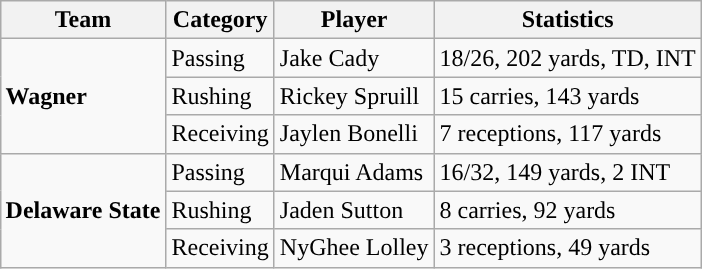<table class="wikitable" style="float: right;">
<tr>
<th>Team</th>
<th>Category</th>
<th>Player</th>
<th>Statistics</th>
</tr>
<tr>
<td rowspan=3><strong>Wagner</strong></td>
<td>Passing</td>
<td>Jake Cady</td>
<td>18/26, 202 yards, TD, INT</td>
</tr>
<tr>
<td>Rushing</td>
<td>Rickey Spruill</td>
<td>15 carries, 143 yards</td>
</tr>
<tr>
<td>Receiving</td>
<td>Jaylen Bonelli</td>
<td>7 receptions, 117 yards</td>
</tr>
<tr>
<td rowspan=3><strong>Delaware State</strong></td>
<td>Passing</td>
<td>Marqui Adams</td>
<td>16/32, 149 yards, 2 INT</td>
</tr>
<tr>
<td>Rushing</td>
<td>Jaden Sutton</td>
<td>8 carries, 92 yards</td>
</tr>
<tr>
<td>Receiving</td>
<td>NyGhee Lolley</td>
<td>3 receptions, 49 yards</td>
</tr>
</table>
